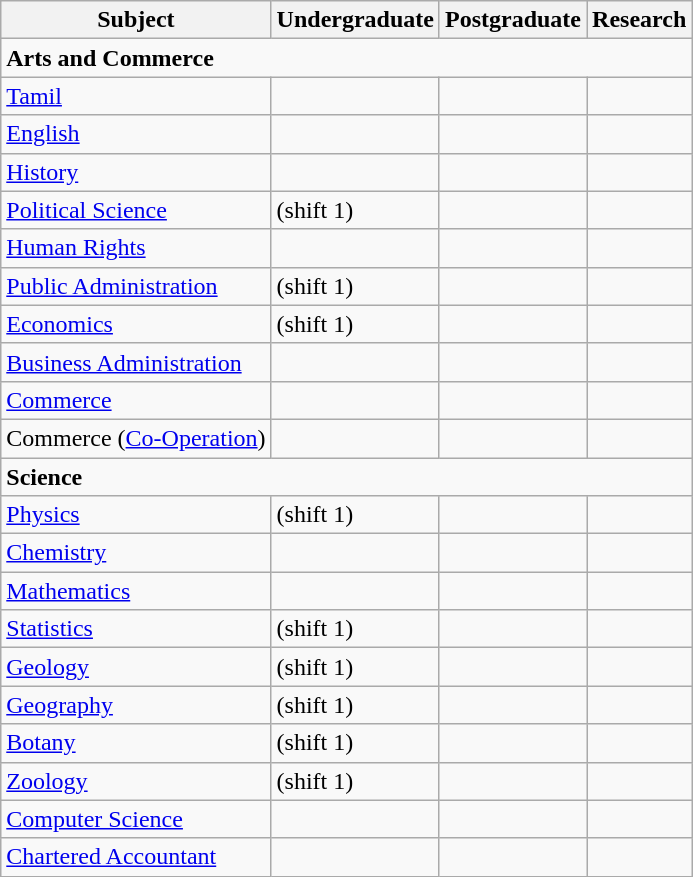<table class="wikitable">
<tr>
<th>Subject</th>
<th>Undergraduate</th>
<th>Postgraduate</th>
<th>Research</th>
</tr>
<tr>
<td colspan="4"><strong>Arts and Commerce</strong></td>
</tr>
<tr>
<td><a href='#'>Tamil</a></td>
<td></td>
<td></td>
<td></td>
</tr>
<tr>
<td><a href='#'>English</a></td>
<td></td>
<td></td>
<td></td>
</tr>
<tr>
<td><a href='#'>History</a></td>
<td></td>
<td></td>
<td></td>
</tr>
<tr>
<td><a href='#'>Political Science</a></td>
<td> (shift 1)</td>
<td></td>
<td></td>
</tr>
<tr>
<td><a href='#'>Human Rights</a></td>
<td></td>
<td></td>
<td></td>
</tr>
<tr>
<td><a href='#'>Public Administration</a></td>
<td> (shift 1)</td>
<td></td>
<td></td>
</tr>
<tr>
<td><a href='#'>Economics</a></td>
<td> (shift 1)</td>
<td></td>
<td></td>
</tr>
<tr>
<td><a href='#'>Business Administration</a></td>
<td></td>
<td></td>
<td></td>
</tr>
<tr>
<td><a href='#'>Commerce</a></td>
<td></td>
<td></td>
<td></td>
</tr>
<tr>
<td>Commerce (<a href='#'>Co-Operation</a>)</td>
<td></td>
<td></td>
<td></td>
</tr>
<tr>
<td colspan="4"><strong>Science</strong></td>
</tr>
<tr>
<td><a href='#'>Physics</a></td>
<td> (shift 1)</td>
<td></td>
<td></td>
</tr>
<tr>
<td><a href='#'>Chemistry</a></td>
<td></td>
<td></td>
<td></td>
</tr>
<tr>
<td><a href='#'>Mathematics</a></td>
<td></td>
<td></td>
<td></td>
</tr>
<tr>
<td><a href='#'>Statistics</a></td>
<td> (shift 1)</td>
<td></td>
<td></td>
</tr>
<tr>
<td><a href='#'>Geology</a></td>
<td> (shift 1)</td>
<td></td>
<td></td>
</tr>
<tr>
<td><a href='#'>Geography</a></td>
<td> (shift 1)</td>
<td></td>
<td></td>
</tr>
<tr>
<td><a href='#'>Botany</a></td>
<td> (shift 1)</td>
<td></td>
<td></td>
</tr>
<tr>
<td><a href='#'>Zoology</a></td>
<td> (shift 1)</td>
<td></td>
<td></td>
</tr>
<tr>
<td><a href='#'>Computer Science</a></td>
<td></td>
<td></td>
<td></td>
</tr>
<tr>
<td><a href='#'>Chartered Accountant</a></td>
<td></td>
<td></td>
<td></td>
</tr>
</table>
